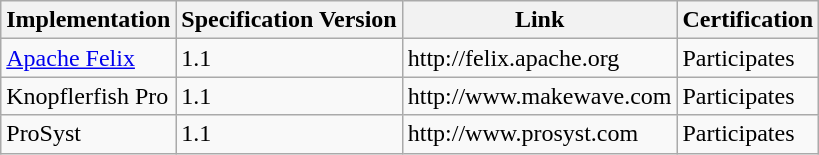<table class="wikitable sortable">
<tr>
<th>Implementation</th>
<th>Specification Version</th>
<th>Link</th>
<th>Certification</th>
</tr>
<tr>
<td><a href='#'>Apache Felix</a></td>
<td>1.1</td>
<td>http://felix.apache.org</td>
<td>Participates</td>
</tr>
<tr>
<td>Knopflerfish Pro</td>
<td>1.1</td>
<td>http://www.makewave.com</td>
<td>Participates</td>
</tr>
<tr>
<td>ProSyst</td>
<td>1.1</td>
<td>http://www.prosyst.com</td>
<td>Participates</td>
</tr>
</table>
